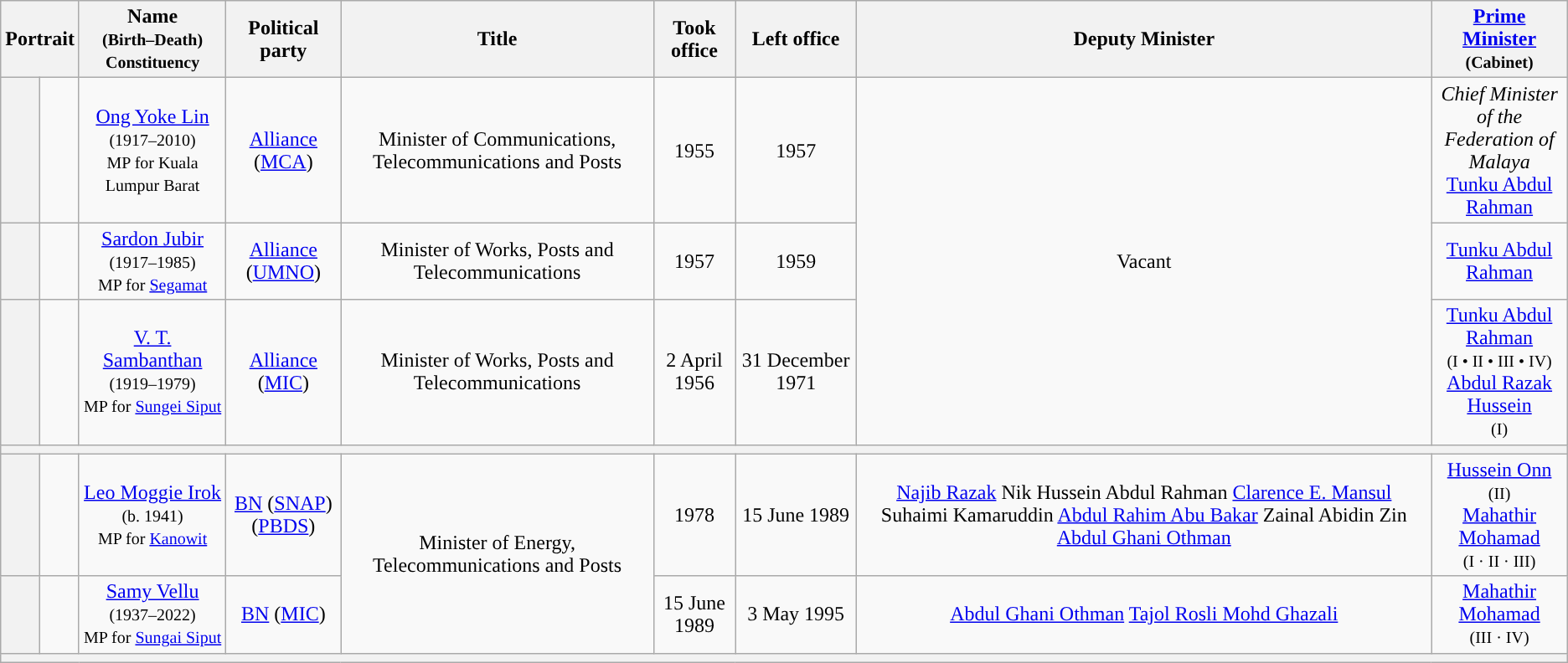<table class="wikitable" style="text-align:center;">
<tr>
<th colspan=2>Portrait</th>
<th>Name<br><small>(Birth–Death)<br>Constituency</small></th>
<th>Political party</th>
<th>Title</th>
<th>Took office</th>
<th>Left office</th>
<th>Deputy Minister</th>
<th><a href='#'>Prime Minister</a><br><small>(Cabinet)</small></th>
</tr>
<tr>
<th style="background:"></th>
<td></td>
<td><a href='#'>Ong Yoke Lin</a><br><small>(1917–2010)<br>MP for Kuala Lumpur Barat</small></td>
<td><a href='#'>Alliance</a> (<a href='#'>MCA</a>)</td>
<td>Minister of Communications, Telecommunications and Posts</td>
<td>1955</td>
<td>1957</td>
<td rowspan="3">Vacant</td>
<td><em>Chief Minister of the <br>Federation of Malaya</em><br><a href='#'>Tunku Abdul Rahman</a></td>
</tr>
<tr>
<th style="background:"></th>
<td></td>
<td><a href='#'>Sardon Jubir</a><br><small>(1917–1985)<br>MP for <a href='#'>Segamat</a></small></td>
<td><a href='#'>Alliance</a> (<a href='#'>UMNO</a>)</td>
<td>Minister of Works, Posts and Telecommunications</td>
<td>1957</td>
<td>1959</td>
<td><a href='#'>Tunku Abdul Rahman</a></td>
</tr>
<tr>
<th style="background:"></th>
<td></td>
<td><a href='#'>V. T. Sambanthan</a><br><small>(1919–1979)<br>MP for <a href='#'>Sungei Siput</a></small></td>
<td><a href='#'>Alliance</a> (<a href='#'>MIC</a>)</td>
<td>Minister of Works, Posts and Telecommunications</td>
<td>2 April 1956</td>
<td>31 December 1971</td>
<td><a href='#'>Tunku Abdul Rahman</a><br><small>(I • II • III • IV)</small><br><a href='#'>Abdul Razak Hussein</a><br><small>(I)</small></td>
</tr>
<tr>
<th colspan="9" bgcolor="cccccc"></th>
</tr>
<tr>
<th style="background:"></th>
<td></td>
<td><a href='#'>Leo Moggie Irok</a><br><small>(b. 1941)<br>MP for <a href='#'>Kanowit</a></small></td>
<td><a href='#'>BN</a> (<a href='#'>SNAP</a>)<br>(<a href='#'>PBDS</a>)</td>
<td rowspan=2>Minister of Energy, Telecommunications and Posts</td>
<td>1978</td>
<td>15 June 1989</td>
<td><a href='#'>Najib Razak</a> Nik Hussein Abdul Rahman  <a href='#'>Clarence E. Mansul</a> Suhaimi Kamaruddin  <a href='#'>Abdul Rahim Abu Bakar</a>  Zainal Abidin Zin  <a href='#'>Abdul Ghani Othman</a></td>
<td><a href='#'>Hussein Onn</a><br><small>(II)</small><br><a href='#'>Mahathir Mohamad</a><br><small>(I · II · III)</small></td>
</tr>
<tr>
<th style="background:"></th>
<td></td>
<td><a href='#'>Samy Vellu</a><br><small>(1937–2022)<br>MP for <a href='#'>Sungai Siput</a></small></td>
<td><a href='#'>BN</a> (<a href='#'>MIC</a>)</td>
<td>15 June 1989</td>
<td>3 May 1995</td>
<td><a href='#'>Abdul Ghani Othman</a> <a href='#'>Tajol Rosli Mohd Ghazali</a> </td>
<td><a href='#'>Mahathir Mohamad</a><br><small>(III · IV)</small></td>
</tr>
<tr>
<th colspan="9" bgcolor="cccccc"></th>
</tr>
</table>
